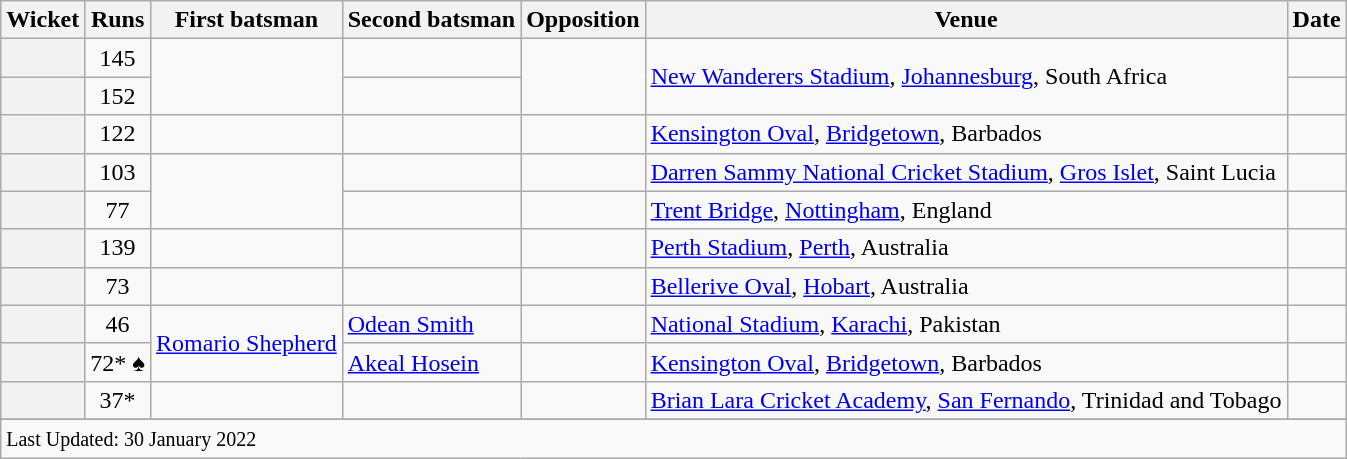<table class="wikitable plainrowheaders sortable">
<tr>
<th scope=col>Wicket</th>
<th scope=col>Runs</th>
<th scope=col>First batsman</th>
<th scope=col>Second batsman</th>
<th scope=col>Opposition</th>
<th scope=col>Venue</th>
<th scope=col>Date</th>
</tr>
<tr>
<th align=center></th>
<td scope=row style=text-align:center;>145</td>
<td rowspan=2></td>
<td></td>
<td rowspan=2></td>
<td rowspan=2><a href='#'>New Wanderers Stadium</a>, <a href='#'>Johannesburg</a>, South Africa</td>
<td></td>
</tr>
<tr>
<th align=center></th>
<td scope=row style=text-align:center;>152</td>
<td></td>
<td></td>
</tr>
<tr>
<th align=center></th>
<td scope=row style=text-align:center;>122</td>
<td></td>
<td></td>
<td></td>
<td><a href='#'>Kensington Oval</a>, <a href='#'>Bridgetown</a>, Barbados</td>
<td></td>
</tr>
<tr>
<th align=center></th>
<td scope=row style=text-align:center;>103</td>
<td rowspan=2></td>
<td></td>
<td></td>
<td><a href='#'>Darren Sammy National Cricket Stadium</a>, <a href='#'>Gros Islet</a>, Saint Lucia</td>
<td></td>
</tr>
<tr>
<th align=center></th>
<td scope=row style=text-align:center;>77</td>
<td></td>
<td></td>
<td><a href='#'>Trent Bridge</a>, <a href='#'>Nottingham</a>, England</td>
<td></td>
</tr>
<tr>
<th align=center></th>
<td scope=row style=text-align:center;>139</td>
<td></td>
<td></td>
<td></td>
<td><a href='#'>Perth Stadium</a>, <a href='#'>Perth</a>, Australia</td>
<td></td>
</tr>
<tr>
<th align=center></th>
<td scope=row style=text-align:center;>73</td>
<td></td>
<td></td>
<td></td>
<td><a href='#'>Bellerive Oval</a>, <a href='#'>Hobart</a>, Australia</td>
<td></td>
</tr>
<tr>
<th align=center></th>
<td scope=row style=text-align:center;>46</td>
<td rowspan=2><a href='#'>Romario Shepherd</a></td>
<td><a href='#'>Odean Smith</a></td>
<td></td>
<td><a href='#'>National Stadium</a>, <a href='#'>Karachi</a>, Pakistan</td>
<td></td>
</tr>
<tr>
<th align=center></th>
<td scope=row style=text-align:center;>72* ♠</td>
<td><a href='#'>Akeal Hosein</a></td>
<td></td>
<td><a href='#'>Kensington Oval</a>, <a href='#'>Bridgetown</a>, Barbados</td>
<td></td>
</tr>
<tr>
<th align=center></th>
<td scope=row style=text-align:center;>37*</td>
<td></td>
<td></td>
<td></td>
<td><a href='#'>Brian Lara Cricket Academy</a>, <a href='#'>San Fernando</a>, Trinidad and Tobago</td>
<td></td>
</tr>
<tr>
</tr>
<tr class=sortbottom>
<td colspan=7><small>Last Updated: 30 January 2022</small></td>
</tr>
</table>
